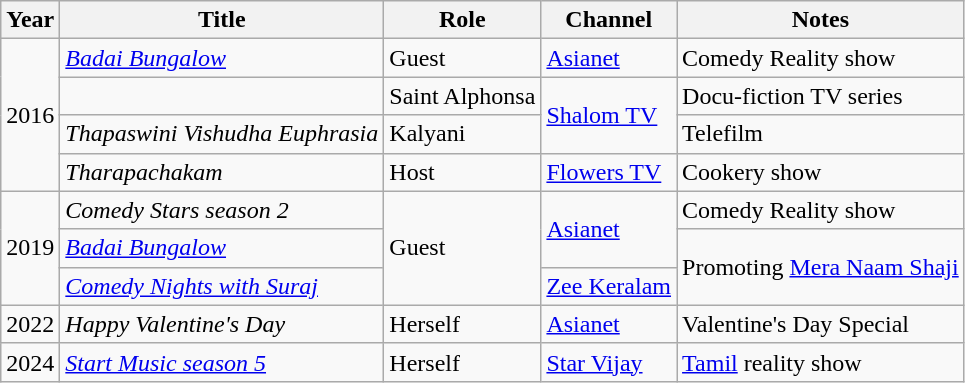<table class=wikitable>
<tr>
<th>Year</th>
<th>Title</th>
<th>Role</th>
<th>Channel</th>
<th>Notes</th>
</tr>
<tr>
<td rowspan=4>2016</td>
<td><em><a href='#'>Badai Bungalow</a></em></td>
<td>Guest</td>
<td><a href='#'>Asianet</a></td>
<td>Comedy Reality show</td>
</tr>
<tr>
<td><em></em></td>
<td>Saint Alphonsa</td>
<td rowspan=2><a href='#'>Shalom TV</a></td>
<td>Docu-fiction TV series</td>
</tr>
<tr>
<td><em>Thapaswini Vishudha Euphrasia</em></td>
<td>Kalyani</td>
<td>Telefilm</td>
</tr>
<tr>
<td><em>Tharapachakam</em></td>
<td>Host</td>
<td><a href='#'>Flowers TV</a></td>
<td>Cookery show</td>
</tr>
<tr>
<td rowspan=3>2019</td>
<td><em>Comedy Stars season 2</em></td>
<td rowspan=3>Guest</td>
<td rowspan="2"><a href='#'>Asianet</a></td>
<td>Comedy Reality show </td>
</tr>
<tr>
<td><em><a href='#'>Badai Bungalow</a></em></td>
<td rowspan="2">Promoting <a href='#'>Mera Naam Shaji</a></td>
</tr>
<tr>
<td><em><a href='#'>Comedy Nights with Suraj</a></em></td>
<td><a href='#'>Zee Keralam</a></td>
</tr>
<tr>
<td>2022</td>
<td><em>Happy Valentine's Day</em></td>
<td>Herself</td>
<td><a href='#'>Asianet</a></td>
<td>Valentine's Day Special</td>
</tr>
<tr>
<td>2024</td>
<td><em><a href='#'>Start Music season 5</a></em></td>
<td>Herself</td>
<td><a href='#'>Star Vijay</a></td>
<td><a href='#'>Tamil</a> reality show</td>
</tr>
</table>
